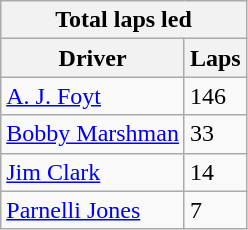<table class="wikitable">
<tr>
<th colspan=2>Total laps led</th>
</tr>
<tr>
<th>Driver</th>
<th>Laps</th>
</tr>
<tr>
<td><a href='#'>A. J. Foyt</a></td>
<td>146</td>
</tr>
<tr>
<td><a href='#'>Bobby Marshman</a></td>
<td>33</td>
</tr>
<tr>
<td><a href='#'>Jim Clark</a></td>
<td>14</td>
</tr>
<tr>
<td><a href='#'>Parnelli Jones</a></td>
<td>7</td>
</tr>
</table>
